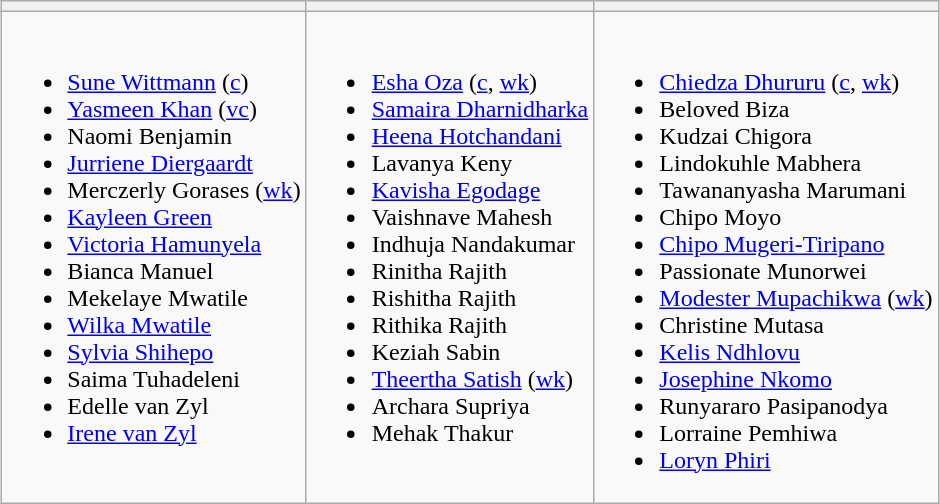<table class="wikitable" style="text-align:left; margin:auto">
<tr>
<th></th>
<th></th>
<th></th>
</tr>
<tr style="vertical-align:top">
<td><br><ul><li><a href='#'>Sune Wittmann</a> (<a href='#'>c</a>)</li><li><a href='#'>Yasmeen Khan</a> (<a href='#'>vc</a>)</li><li>Naomi Benjamin</li><li><a href='#'>Jurriene Diergaardt</a></li><li>Merczerly Gorases (<a href='#'>wk</a>)</li><li><a href='#'>Kayleen Green</a></li><li><a href='#'>Victoria Hamunyela</a></li><li>Bianca Manuel</li><li>Mekelaye Mwatile</li><li><a href='#'>Wilka Mwatile</a></li><li><a href='#'>Sylvia Shihepo</a></li><li>Saima Tuhadeleni</li><li>Edelle van Zyl</li><li><a href='#'>Irene van Zyl</a></li></ul></td>
<td><br><ul><li><a href='#'>Esha Oza</a> (<a href='#'>c</a>, <a href='#'>wk</a>)</li><li><a href='#'>Samaira Dharnidharka</a></li><li><a href='#'>Heena Hotchandani</a></li><li>Lavanya Keny</li><li><a href='#'>Kavisha Egodage</a></li><li>Vaishnave Mahesh</li><li>Indhuja Nandakumar</li><li>Rinitha Rajith</li><li>Rishitha Rajith</li><li>Rithika Rajith</li><li>Keziah Sabin</li><li><a href='#'>Theertha Satish</a> (<a href='#'>wk</a>)</li><li>Archara Supriya</li><li>Mehak Thakur</li></ul></td>
<td><br><ul><li><a href='#'>Chiedza Dhururu</a> (<a href='#'>c</a>, <a href='#'>wk</a>)</li><li>Beloved Biza</li><li>Kudzai Chigora</li><li>Lindokuhle Mabhera</li><li>Tawananyasha Marumani</li><li>Chipo Moyo</li><li><a href='#'>Chipo Mugeri-Tiripano</a></li><li>Passionate Munorwei</li><li><a href='#'>Modester Mupachikwa</a> (<a href='#'>wk</a>)</li><li>Christine Mutasa</li><li><a href='#'>Kelis Ndhlovu</a></li><li><a href='#'>Josephine Nkomo</a></li><li>Runyararo Pasipanodya</li><li>Lorraine Pemhiwa</li><li><a href='#'>Loryn Phiri</a></li></ul></td>
</tr>
</table>
